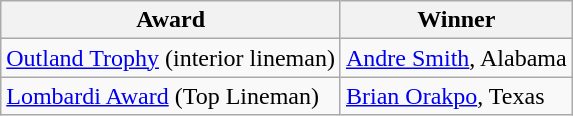<table class="wikitable">
<tr>
<th>Award</th>
<th><strong>Winner</strong></th>
</tr>
<tr>
<td><a href='#'>Outland Trophy</a> (interior lineman)</td>
<td><a href='#'>Andre Smith</a>, Alabama</td>
</tr>
<tr>
<td><a href='#'>Lombardi Award</a> (Top Lineman)</td>
<td><a href='#'>Brian Orakpo</a>, Texas</td>
</tr>
</table>
